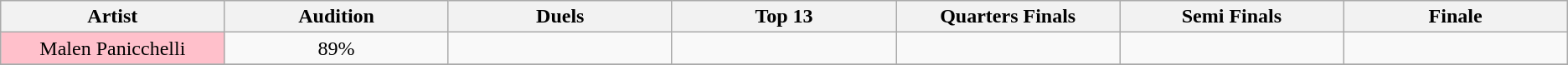<table class="wikitable" style="text-align:center; width:auto;">
<tr>
<th style="width:8.5%;"><strong>Artist</strong></th>
<th style="width:8.5%;">Audition</th>
<th style="width:8.5%;">Duels</th>
<th style="width:8.5%;">Top 13</th>
<th style="width:8.5%;">Quarters Finals</th>
<th style="width:8.5%;">Semi Finals</th>
<th style="width:8.5%;">Finale</th>
</tr>
<tr>
<td bgcolor=pink>Malen Panicchelli</td>
<td>89%</td>
<td></td>
<td></td>
<td></td>
<td></td>
<td></td>
</tr>
<tr>
</tr>
</table>
